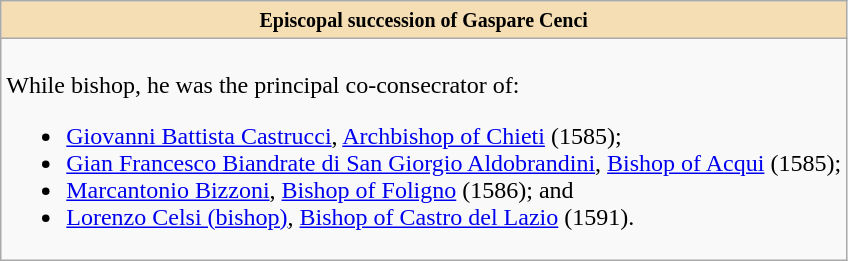<table role="presentation" class="wikitable mw-collapsible mw-collapsed"|>
<tr>
<th style="background:#F5DEB3"><small>Episcopal succession of Gaspare Cenci</small></th>
</tr>
<tr>
<td><br>While bishop, he was the principal co-consecrator of:<ul><li><a href='#'>Giovanni Battista Castrucci</a>, <a href='#'>Archbishop of Chieti</a> (1585);</li><li><a href='#'>Gian Francesco Biandrate di San Giorgio Aldobrandini</a>, <a href='#'>Bishop of Acqui</a> (1585);</li><li><a href='#'>Marcantonio Bizzoni</a>, <a href='#'>Bishop of Foligno</a> (1586); and</li><li><a href='#'>Lorenzo Celsi (bishop)</a>, <a href='#'>Bishop of Castro del Lazio</a> (1591).</li></ul></td>
</tr>
</table>
